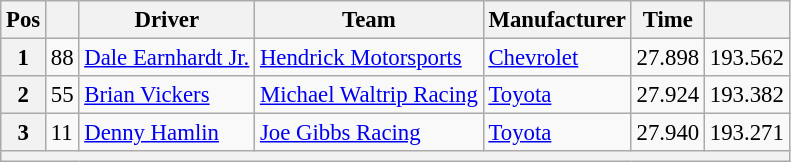<table class="wikitable" style="font-size:95%">
<tr>
<th>Pos</th>
<th></th>
<th>Driver</th>
<th>Team</th>
<th>Manufacturer</th>
<th>Time</th>
<th></th>
</tr>
<tr>
<th>1</th>
<td>88</td>
<td><a href='#'>Dale Earnhardt Jr.</a></td>
<td><a href='#'>Hendrick Motorsports</a></td>
<td><a href='#'>Chevrolet</a></td>
<td>27.898</td>
<td>193.562</td>
</tr>
<tr>
<th>2</th>
<td>55</td>
<td><a href='#'>Brian Vickers</a></td>
<td><a href='#'>Michael Waltrip Racing</a></td>
<td><a href='#'>Toyota</a></td>
<td>27.924</td>
<td>193.382</td>
</tr>
<tr>
<th>3</th>
<td>11</td>
<td><a href='#'>Denny Hamlin</a></td>
<td><a href='#'>Joe Gibbs Racing</a></td>
<td><a href='#'>Toyota</a></td>
<td>27.940</td>
<td>193.271</td>
</tr>
<tr>
<th colspan="7"></th>
</tr>
</table>
